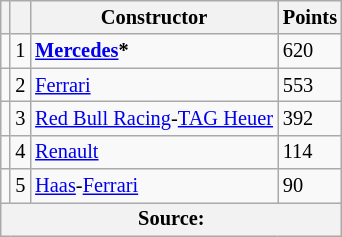<table class="wikitable" style="font-size: 85%;">
<tr>
<th></th>
<th></th>
<th>Constructor</th>
<th>Points</th>
</tr>
<tr>
<td align="left"></td>
<td align="center">1</td>
<td> <strong><a href='#'>Mercedes</a>*</strong></td>
<td>620</td>
</tr>
<tr>
<td align="left"></td>
<td align="center">2</td>
<td> <a href='#'>Ferrari</a></td>
<td>553</td>
</tr>
<tr>
<td align="left"></td>
<td align="center">3</td>
<td> <a href='#'>Red Bull Racing</a>-<a href='#'>TAG Heuer</a></td>
<td>392</td>
</tr>
<tr>
<td align="left"></td>
<td align="center">4</td>
<td> <a href='#'>Renault</a></td>
<td>114</td>
</tr>
<tr>
<td align="left"></td>
<td align="center">5</td>
<td> <a href='#'>Haas</a>-<a href='#'>Ferrari</a></td>
<td>90</td>
</tr>
<tr>
<th colspan=4>Source: </th>
</tr>
</table>
